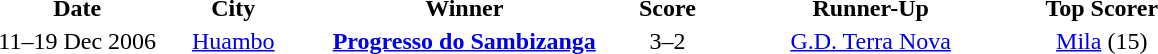<table border="0" style="text-align:center;">
<tr>
<th width=125px>Date</th>
<th width=75px>City</th>
<th width=225px>Winner</th>
<th>Score</th>
<th width=225px>Runner-Up</th>
<th>Top Scorer</th>
</tr>
<tr>
<td>11–19 Dec 2006</td>
<td><a href='#'>Huambo</a></td>
<td><strong><a href='#'>Progresso do Sambizanga</a></strong></td>
<td>3–2</td>
<td><a href='#'>G.D. Terra Nova</a></td>
<td align=center><a href='#'>Mila</a> (15)</td>
</tr>
</table>
